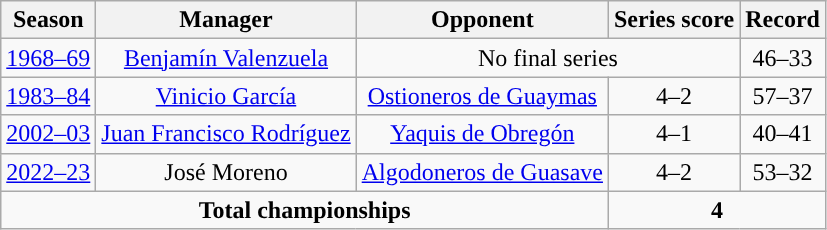<table class="wikitable plainrowheaders sortable" style="text-align:center;">
<tr>
<th scope="col">Season</th>
<th scope="col">Manager</th>
<th scope="col">Opponent</th>
<th scope="col">Series score</th>
<th scope="col">Record</th>
</tr>
<tr>
<td><a href='#'>1968–69</a></td>
<td><a href='#'>Benjamín Valenzuela</a></td>
<td colspan=2>No final series</td>
<td>46–33</td>
</tr>
<tr>
<td><a href='#'>1983–84</a></td>
<td><a href='#'>Vinicio García</a></td>
<td><a href='#'>Ostioneros de Guaymas</a></td>
<td>4–2</td>
<td>57–37</td>
</tr>
<tr>
<td><a href='#'>2002–03</a></td>
<td><a href='#'>Juan Francisco Rodríguez</a></td>
<td><a href='#'>Yaquis de Obregón</a></td>
<td>4–1</td>
<td>40–41</td>
</tr>
<tr>
<td><a href='#'>2022–23</a></td>
<td>José Moreno</td>
<td><a href='#'>Algodoneros de Guasave</a></td>
<td>4–2</td>
<td>53–32</td>
</tr>
<tr style="text-align:center; ">
<td colspan="3"><strong>Total championships</strong></td>
<td colspan="2"><strong>4</strong></td>
</tr>
</table>
